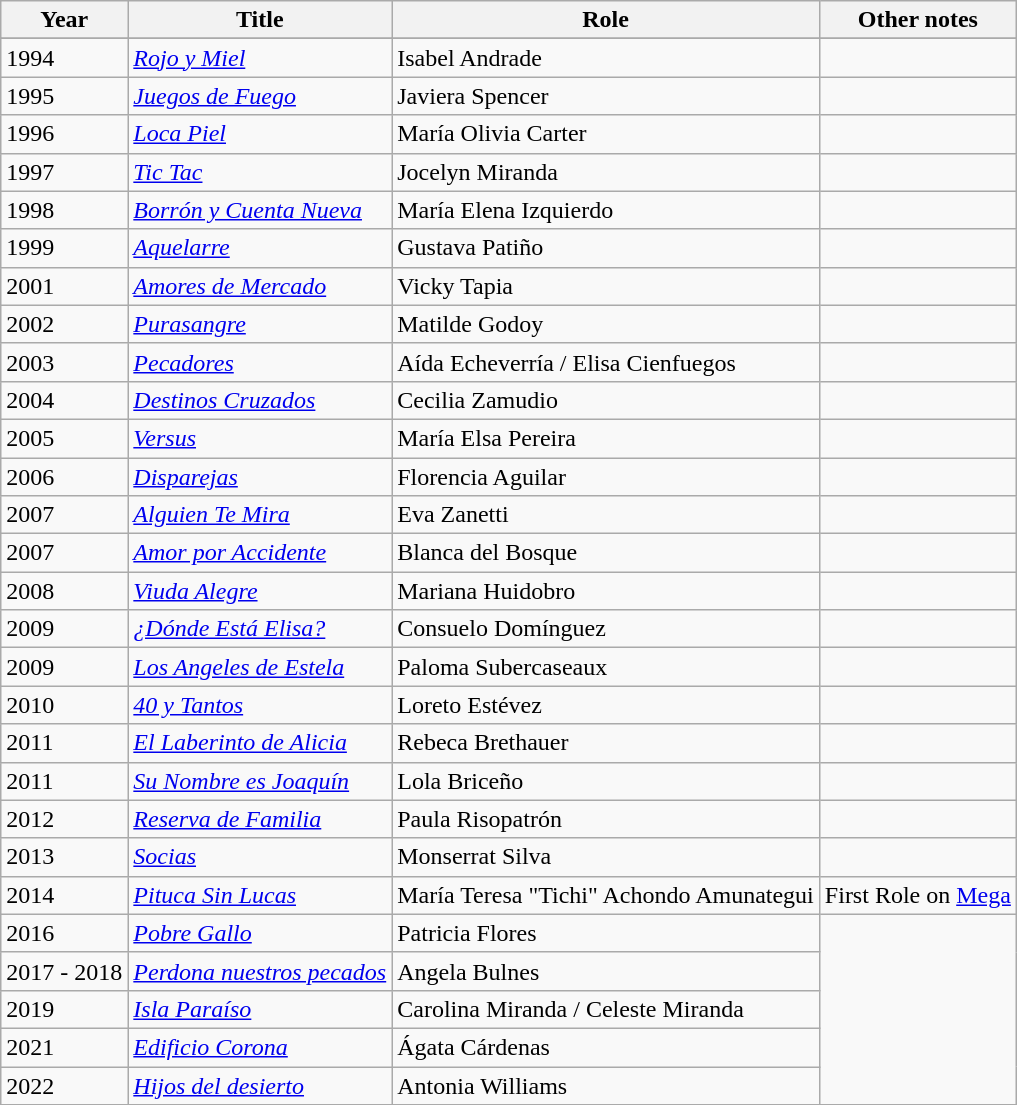<table class="wikitable sortable">
<tr>
<th>Year</th>
<th>Title</th>
<th>Role</th>
<th>Other notes</th>
</tr>
<tr>
</tr>
<tr>
<td>1994</td>
<td><em><a href='#'>Rojo y Miel</a></em></td>
<td>Isabel Andrade</td>
<td></td>
</tr>
<tr>
<td>1995</td>
<td><em><a href='#'>Juegos de Fuego</a></em></td>
<td>Javiera Spencer</td>
<td></td>
</tr>
<tr>
<td>1996</td>
<td><em><a href='#'>Loca Piel</a></em></td>
<td>María Olivia Carter</td>
<td></td>
</tr>
<tr>
<td>1997</td>
<td><em><a href='#'>Tic Tac</a></em></td>
<td>Jocelyn Miranda</td>
<td></td>
</tr>
<tr>
<td>1998</td>
<td><em><a href='#'>Borrón y Cuenta Nueva</a></em></td>
<td>María Elena Izquierdo</td>
<td></td>
</tr>
<tr>
<td>1999</td>
<td><em><a href='#'>Aquelarre</a></em></td>
<td>Gustava Patiño</td>
<td></td>
</tr>
<tr>
<td>2001</td>
<td><em><a href='#'>Amores de Mercado</a></em></td>
<td>Vicky Tapia</td>
<td></td>
</tr>
<tr>
<td>2002</td>
<td><em><a href='#'>Purasangre</a></em></td>
<td>Matilde Godoy</td>
<td></td>
</tr>
<tr>
<td>2003</td>
<td><em><a href='#'>Pecadores</a></em></td>
<td>Aída Echeverría / Elisa Cienfuegos</td>
<td></td>
</tr>
<tr>
<td>2004</td>
<td><em><a href='#'>Destinos Cruzados</a></em></td>
<td>Cecilia Zamudio</td>
<td></td>
</tr>
<tr>
<td>2005</td>
<td><em><a href='#'>Versus</a></em></td>
<td>María Elsa Pereira</td>
<td></td>
</tr>
<tr>
<td>2006</td>
<td><em><a href='#'>Disparejas</a></em></td>
<td>Florencia Aguilar</td>
<td></td>
</tr>
<tr>
<td>2007</td>
<td><em><a href='#'>Alguien Te Mira</a></em></td>
<td>Eva Zanetti</td>
<td></td>
</tr>
<tr>
<td>2007</td>
<td><em><a href='#'>Amor por Accidente</a></em></td>
<td>Blanca del Bosque</td>
<td></td>
</tr>
<tr>
<td>2008</td>
<td><em><a href='#'>Viuda Alegre</a></em></td>
<td>Mariana Huidobro</td>
<td></td>
</tr>
<tr>
<td>2009</td>
<td><em><a href='#'>¿Dónde Está Elisa?</a></em></td>
<td>Consuelo Domínguez</td>
<td></td>
</tr>
<tr>
<td>2009</td>
<td><em><a href='#'>Los Angeles de Estela</a></em></td>
<td>Paloma Subercaseaux</td>
<td></td>
</tr>
<tr>
<td>2010</td>
<td><em><a href='#'>40 y Tantos</a></em></td>
<td>Loreto Estévez</td>
<td></td>
</tr>
<tr>
<td>2011</td>
<td><em><a href='#'>El Laberinto de Alicia</a></em></td>
<td>Rebeca Brethauer</td>
<td></td>
</tr>
<tr>
<td>2011</td>
<td><em><a href='#'>Su Nombre es Joaquín</a></em></td>
<td>Lola Briceño</td>
<td></td>
</tr>
<tr>
<td>2012</td>
<td><em><a href='#'>Reserva de Familia</a></em></td>
<td>Paula Risopatrón</td>
<td></td>
</tr>
<tr>
<td>2013</td>
<td><em><a href='#'>Socias</a></em></td>
<td>Monserrat Silva</td>
<td></td>
</tr>
<tr>
<td>2014</td>
<td><em><a href='#'>Pituca Sin Lucas</a></em></td>
<td>María Teresa "Tichi" Achondo Amunategui</td>
<td>First Role on <a href='#'>Mega</a></td>
</tr>
<tr>
<td>2016</td>
<td><em><a href='#'>Pobre Gallo</a></em></td>
<td>Patricia Flores</td>
</tr>
<tr>
<td>2017 - 2018</td>
<td><em><a href='#'>Perdona nuestros pecados</a></em></td>
<td>Angela Bulnes</td>
</tr>
<tr>
<td>2019</td>
<td><em><a href='#'>Isla Paraíso</a></em></td>
<td>Carolina Miranda / Celeste Miranda</td>
</tr>
<tr>
<td>2021</td>
<td><em><a href='#'>Edificio Corona</a></em></td>
<td>Ágata Cárdenas</td>
</tr>
<tr>
<td>2022</td>
<td><em><a href='#'>Hijos del desierto</a></em></td>
<td>Antonia Williams</td>
</tr>
<tr>
</tr>
</table>
